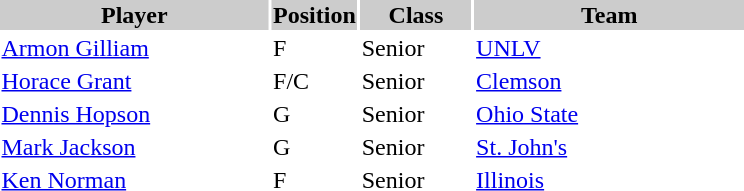<table style="width:500px" "border:'1' 'solid' 'gray'">
<tr>
<th bgcolor="#CCCCCC" style="width:40%">Player</th>
<th bgcolor="#CCCCCC" style="width:4%">Position</th>
<th bgcolor="#CCCCCC" style="width:16%">Class</th>
<th bgcolor="#CCCCCC" style="width:40%">Team</th>
</tr>
<tr>
<td><a href='#'>Armon Gilliam</a></td>
<td>F</td>
<td>Senior</td>
<td><a href='#'>UNLV</a></td>
</tr>
<tr>
<td><a href='#'>Horace Grant</a></td>
<td>F/C</td>
<td>Senior</td>
<td><a href='#'>Clemson</a></td>
</tr>
<tr>
<td><a href='#'>Dennis Hopson</a></td>
<td>G</td>
<td>Senior</td>
<td><a href='#'>Ohio State</a></td>
</tr>
<tr>
<td><a href='#'>Mark Jackson</a></td>
<td>G</td>
<td>Senior</td>
<td><a href='#'>St. John's</a></td>
</tr>
<tr>
<td><a href='#'>Ken Norman</a></td>
<td>F</td>
<td>Senior</td>
<td><a href='#'>Illinois</a></td>
</tr>
</table>
